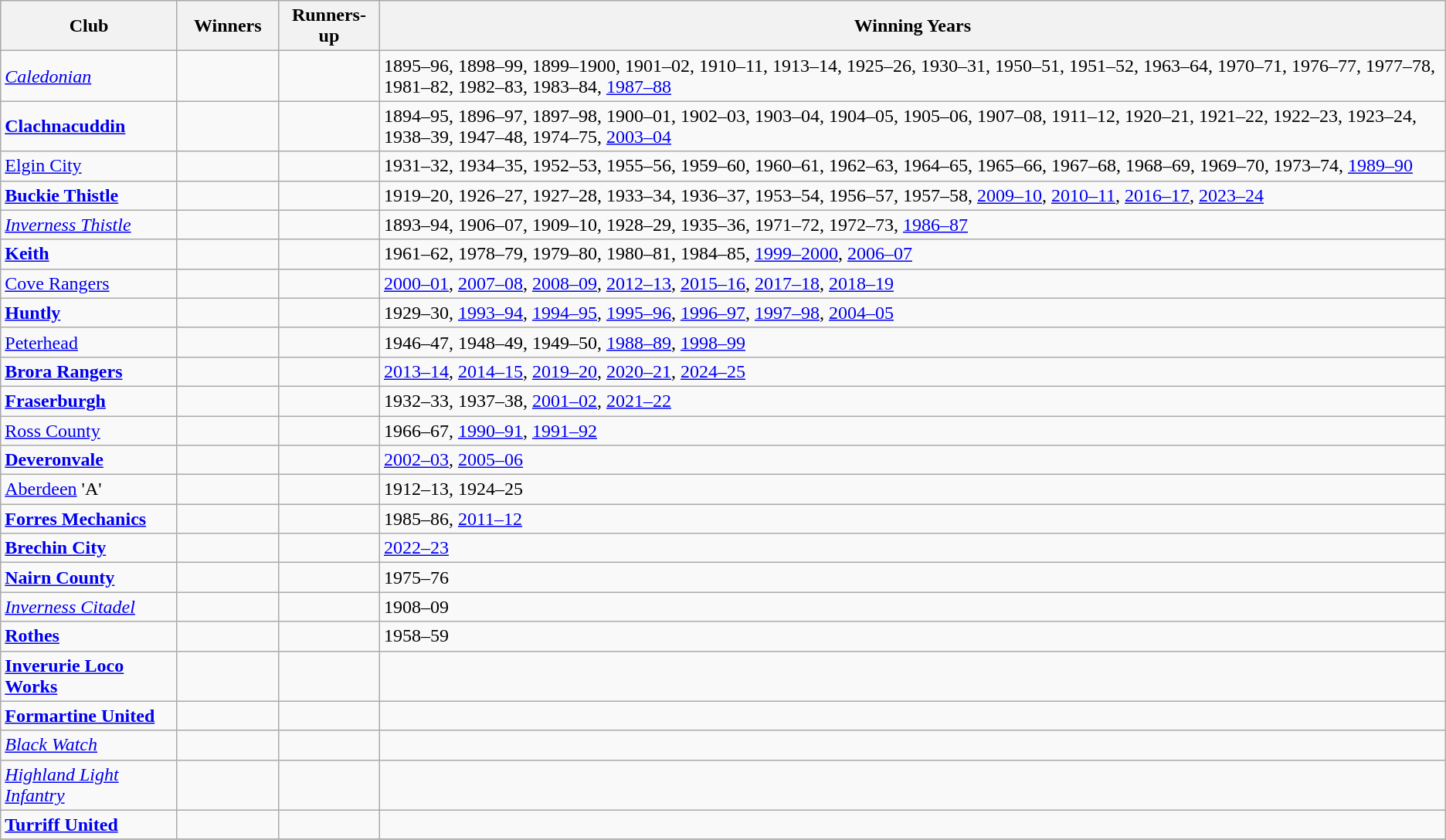<table class="wikitable sortable">
<tr>
<th width=145>Club</th>
<th width=80>Winners</th>
<th width=80>Runners-up</th>
<th>Winning Years</th>
</tr>
<tr>
<td><em><a href='#'>Caledonian</a></em></td>
<td></td>
<td></td>
<td>1895–96, 1898–99, 1899–1900, 1901–02, 1910–11, 1913–14, 1925–26, 1930–31, 1950–51, 1951–52, 1963–64, 1970–71, 1976–77, 1977–78, 1981–82, 1982–83, 1983–84, <a href='#'>1987–88</a></td>
</tr>
<tr>
<td><strong><a href='#'>Clachnacuddin</a></strong></td>
<td></td>
<td></td>
<td>1894–95, 1896–97, 1897–98, 1900–01, 1902–03, 1903–04, 1904–05, 1905–06, 1907–08, 1911–12, 1920–21, 1921–22, 1922–23, 1923–24, 1938–39, 1947–48, 1974–75, <a href='#'>2003–04</a></td>
</tr>
<tr>
<td><a href='#'>Elgin City</a></td>
<td></td>
<td></td>
<td>1931–32, 1934–35, 1952–53, 1955–56, 1959–60, 1960–61, 1962–63, 1964–65, 1965–66, 1967–68, 1968–69, 1969–70, 1973–74, <a href='#'>1989–90</a></td>
</tr>
<tr>
<td><strong><a href='#'>Buckie Thistle</a></strong></td>
<td></td>
<td></td>
<td>1919–20, 1926–27, 1927–28, 1933–34, 1936–37, 1953–54, 1956–57, 1957–58, <a href='#'>2009–10</a>, <a href='#'>2010–11</a>, <a href='#'>2016–17</a>, <a href='#'>2023–24</a></td>
</tr>
<tr>
<td><em><a href='#'>Inverness Thistle</a></em></td>
<td></td>
<td></td>
<td>1893–94, 1906–07, 1909–10, 1928–29, 1935–36, 1971–72, 1972–73, <a href='#'>1986–87</a></td>
</tr>
<tr>
<td><strong><a href='#'>Keith</a></strong></td>
<td></td>
<td></td>
<td>1961–62, 1978–79, 1979–80, 1980–81, 1984–85, <a href='#'>1999–2000</a>, <a href='#'>2006–07</a></td>
</tr>
<tr>
<td><a href='#'>Cove Rangers</a></td>
<td></td>
<td></td>
<td><a href='#'>2000–01</a>, <a href='#'>2007–08</a>, <a href='#'>2008–09</a>, <a href='#'>2012–13</a>, <a href='#'>2015–16</a>, <a href='#'>2017–18</a>, <a href='#'>2018–19</a></td>
</tr>
<tr>
<td><strong><a href='#'>Huntly</a></strong></td>
<td></td>
<td></td>
<td>1929–30, <a href='#'>1993–94</a>, <a href='#'>1994–95</a>, <a href='#'>1995–96</a>, <a href='#'>1996–97</a>, <a href='#'>1997–98</a>, <a href='#'>2004–05</a></td>
</tr>
<tr>
<td><a href='#'>Peterhead</a></td>
<td></td>
<td></td>
<td>1946–47, 1948–49, 1949–50, <a href='#'>1988–89</a>, <a href='#'>1998–99</a></td>
</tr>
<tr>
<td><strong><a href='#'>Brora Rangers</a></strong></td>
<td></td>
<td></td>
<td><a href='#'>2013–14</a>, <a href='#'>2014–15</a>, <a href='#'>2019–20</a>, <a href='#'>2020–21</a>, <a href='#'>2024–25</a></td>
</tr>
<tr>
<td><strong><a href='#'>Fraserburgh</a></strong></td>
<td></td>
<td></td>
<td>1932–33, 1937–38, <a href='#'>2001–02</a>, <a href='#'>2021–22</a></td>
</tr>
<tr>
<td><a href='#'>Ross County</a></td>
<td></td>
<td></td>
<td>1966–67, <a href='#'>1990–91</a>, <a href='#'>1991–92</a></td>
</tr>
<tr>
<td><strong><a href='#'>Deveronvale</a></strong></td>
<td></td>
<td></td>
<td><a href='#'>2002–03</a>, <a href='#'>2005–06</a></td>
</tr>
<tr>
<td><a href='#'>Aberdeen</a> 'A'</td>
<td></td>
<td></td>
<td>1912–13, 1924–25</td>
</tr>
<tr>
<td><strong><a href='#'>Forres Mechanics</a></strong></td>
<td></td>
<td></td>
<td>1985–86, <a href='#'>2011–12</a></td>
</tr>
<tr>
<td><strong><a href='#'>Brechin City</a></strong></td>
<td></td>
<td></td>
<td><a href='#'>2022–23</a></td>
</tr>
<tr>
<td><strong><a href='#'>Nairn County</a></strong></td>
<td></td>
<td></td>
<td>1975–76</td>
</tr>
<tr>
<td><em><a href='#'>Inverness Citadel</a></em></td>
<td></td>
<td></td>
<td>1908–09</td>
</tr>
<tr>
<td><strong><a href='#'>Rothes</a></strong></td>
<td></td>
<td></td>
<td>1958–59</td>
</tr>
<tr>
<td><strong><a href='#'>Inverurie Loco Works</a></strong></td>
<td></td>
<td></td>
<td></td>
</tr>
<tr>
<td><strong><a href='#'>Formartine United</a></strong></td>
<td></td>
<td></td>
<td></td>
</tr>
<tr>
<td><em><a href='#'>Black Watch</a></em></td>
<td></td>
<td></td>
<td></td>
</tr>
<tr>
<td><em><a href='#'>Highland Light Infantry</a></em></td>
<td></td>
<td></td>
<td></td>
</tr>
<tr>
<td><strong><a href='#'>Turriff United</a></strong></td>
<td></td>
<td></td>
<td></td>
</tr>
<tr>
</tr>
</table>
